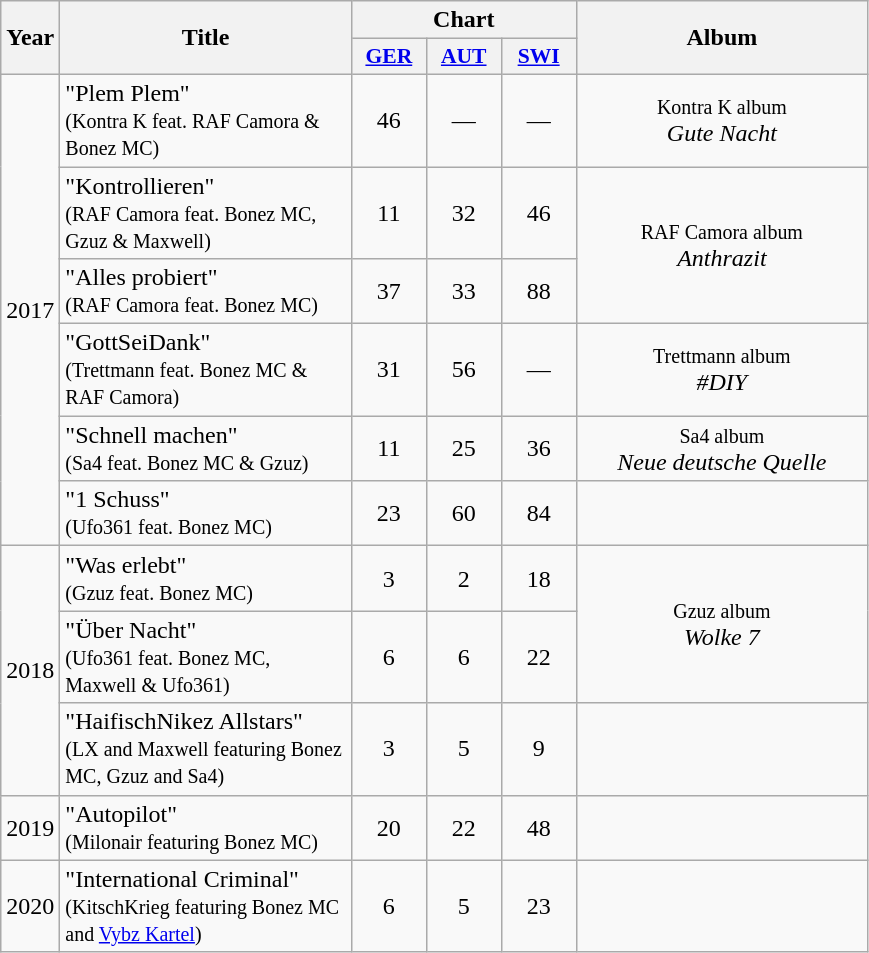<table class="wikitable">
<tr>
<th width="28" rowspan="2">Year</th>
<th width="187" rowspan="2">Title</th>
<th colspan="3">Chart</th>
<th width="187" rowspan="2">Album</th>
</tr>
<tr>
<th scope="col" style="width:3em;font-size:90%;"><a href='#'>GER</a><br></th>
<th scope="col" style="width:3em;font-size:90%;"><a href='#'>AUT</a><br></th>
<th scope="col" style="width:3em;font-size:90%;"><a href='#'>SWI</a><br></th>
</tr>
<tr>
<td rowspan="6">2017</td>
<td>"Plem Plem"<br><small>(Kontra K feat. RAF Camora & Bonez MC)</small></td>
<td align="center">46</td>
<td align="center">—</td>
<td align="center">—</td>
<td align="center"><small>Kontra K album</small><br><em>Gute Nacht</em></td>
</tr>
<tr>
<td>"Kontrollieren"<br><small>(RAF Camora feat. Bonez MC, Gzuz & Maxwell)</small></td>
<td align="center">11</td>
<td align="center">32</td>
<td align="center">46</td>
<td align="center" rowspan="2"><small>RAF Camora album</small><br><em>Anthrazit</em></td>
</tr>
<tr>
<td>"Alles probiert"<br><small>(RAF Camora feat. Bonez MC)</small></td>
<td align="center">37</td>
<td align="center">33</td>
<td align="center">88</td>
</tr>
<tr>
<td>"GottSeiDank"<br><small>(Trettmann feat. Bonez MC & RAF Camora)</small></td>
<td align="center">31</td>
<td align="center">56</td>
<td align="center">—</td>
<td align="center"><small>Trettmann album</small><br><em>#DIY</em></td>
</tr>
<tr>
<td>"Schnell machen"<br><small>(Sa4 feat. Bonez MC & Gzuz)</small></td>
<td align="center">11</td>
<td align="center">25</td>
<td align="center">36</td>
<td align="center"><small>Sa4 album</small><br><em>Neue deutsche Quelle</em></td>
</tr>
<tr>
<td>"1 Schuss"<br><small>(Ufo361 feat. Bonez MC)</small></td>
<td align="center">23</td>
<td align="center">60</td>
<td align="center">84</td>
<td align="center"></td>
</tr>
<tr>
<td rowspan="3">2018</td>
<td>"Was erlebt"<br><small>(Gzuz feat. Bonez MC)</small></td>
<td align="center">3</td>
<td align="center">2</td>
<td align="center">18</td>
<td align="center" rowspan="2"><small>Gzuz album</small><br><em>Wolke 7</em></td>
</tr>
<tr>
<td>"Über Nacht"<br><small>(Ufo361 feat. Bonez MC, Maxwell & Ufo361)</small></td>
<td align="center">6</td>
<td align="center">6</td>
<td align="center">22</td>
</tr>
<tr>
<td>"HaifischNikez Allstars"<br><small>(LX and Maxwell featuring Bonez MC, Gzuz and Sa4)</small></td>
<td align="center">3</td>
<td align="center">5</td>
<td align="center">9</td>
<td align="center"></td>
</tr>
<tr>
<td>2019</td>
<td>"Autopilot"<br><small>(Milonair featuring Bonez MC)</small></td>
<td align="center">20</td>
<td align="center">22</td>
<td align="center">48</td>
<td align="center"></td>
</tr>
<tr>
<td>2020</td>
<td>"International Criminal"<br><small>(KitschKrieg featuring Bonez MC and <a href='#'>Vybz Kartel</a>)</small></td>
<td align="center">6</td>
<td align="center">5</td>
<td align="center">23</td>
<td align="center"></td>
</tr>
</table>
